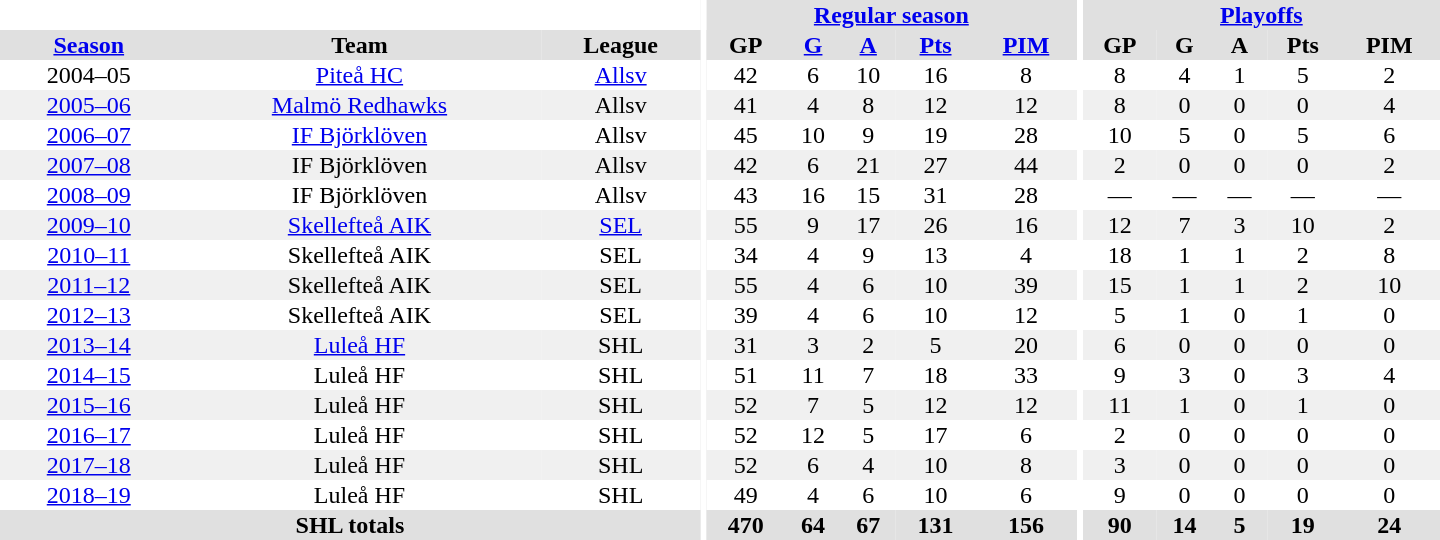<table border="0" cellpadding="1" cellspacing="0" style="text-align:center; width:60em">
<tr bgcolor="#e0e0e0">
<th colspan="3" bgcolor="#ffffff"></th>
<th rowspan="99" bgcolor="#ffffff"></th>
<th colspan="5"><a href='#'>Regular season</a></th>
<th rowspan="99" bgcolor="#ffffff"></th>
<th colspan="5"><a href='#'>Playoffs</a></th>
</tr>
<tr bgcolor="#e0e0e0">
<th><a href='#'>Season</a></th>
<th>Team</th>
<th>League</th>
<th>GP</th>
<th><a href='#'>G</a></th>
<th><a href='#'>A</a></th>
<th><a href='#'>Pts</a></th>
<th><a href='#'>PIM</a></th>
<th>GP</th>
<th>G</th>
<th>A</th>
<th>Pts</th>
<th>PIM</th>
</tr>
<tr>
<td>2004–05</td>
<td><a href='#'>Piteå HC</a></td>
<td><a href='#'>Allsv</a></td>
<td>42</td>
<td>6</td>
<td>10</td>
<td>16</td>
<td>8</td>
<td>8</td>
<td>4</td>
<td>1</td>
<td>5</td>
<td>2</td>
</tr>
<tr bgcolor="#f0f0f0">
<td><a href='#'>2005–06</a></td>
<td><a href='#'>Malmö Redhawks</a></td>
<td>Allsv</td>
<td>41</td>
<td>4</td>
<td>8</td>
<td>12</td>
<td>12</td>
<td>8</td>
<td>0</td>
<td>0</td>
<td>0</td>
<td>4</td>
</tr>
<tr>
<td><a href='#'>2006–07</a></td>
<td><a href='#'>IF Björklöven</a></td>
<td>Allsv</td>
<td>45</td>
<td>10</td>
<td>9</td>
<td>19</td>
<td>28</td>
<td>10</td>
<td>5</td>
<td>0</td>
<td>5</td>
<td>6</td>
</tr>
<tr bgcolor="#f0f0f0">
<td><a href='#'>2007–08</a></td>
<td>IF Björklöven</td>
<td>Allsv</td>
<td>42</td>
<td>6</td>
<td>21</td>
<td>27</td>
<td>44</td>
<td>2</td>
<td>0</td>
<td>0</td>
<td>0</td>
<td>2</td>
</tr>
<tr>
<td><a href='#'>2008–09</a></td>
<td>IF Björklöven</td>
<td>Allsv</td>
<td>43</td>
<td>16</td>
<td>15</td>
<td>31</td>
<td>28</td>
<td>—</td>
<td>—</td>
<td>—</td>
<td>—</td>
<td>—</td>
</tr>
<tr bgcolor="#f0f0f0">
<td><a href='#'>2009–10</a></td>
<td><a href='#'>Skellefteå AIK</a></td>
<td><a href='#'>SEL</a></td>
<td>55</td>
<td>9</td>
<td>17</td>
<td>26</td>
<td>16</td>
<td>12</td>
<td>7</td>
<td>3</td>
<td>10</td>
<td>2</td>
</tr>
<tr>
<td><a href='#'>2010–11</a></td>
<td>Skellefteå AIK</td>
<td>SEL</td>
<td>34</td>
<td>4</td>
<td>9</td>
<td>13</td>
<td>4</td>
<td>18</td>
<td>1</td>
<td>1</td>
<td>2</td>
<td>8</td>
</tr>
<tr bgcolor="#f0f0f0">
<td><a href='#'>2011–12</a></td>
<td>Skellefteå AIK</td>
<td>SEL</td>
<td>55</td>
<td>4</td>
<td>6</td>
<td>10</td>
<td>39</td>
<td>15</td>
<td>1</td>
<td>1</td>
<td>2</td>
<td>10</td>
</tr>
<tr>
<td><a href='#'>2012–13</a></td>
<td>Skellefteå AIK</td>
<td>SEL</td>
<td>39</td>
<td>4</td>
<td>6</td>
<td>10</td>
<td>12</td>
<td>5</td>
<td>1</td>
<td>0</td>
<td>1</td>
<td>0</td>
</tr>
<tr bgcolor="#f0f0f0">
<td><a href='#'>2013–14</a></td>
<td><a href='#'>Luleå HF</a></td>
<td>SHL</td>
<td>31</td>
<td>3</td>
<td>2</td>
<td>5</td>
<td>20</td>
<td>6</td>
<td>0</td>
<td>0</td>
<td>0</td>
<td>0</td>
</tr>
<tr>
<td><a href='#'>2014–15</a></td>
<td>Luleå HF</td>
<td>SHL</td>
<td>51</td>
<td>11</td>
<td>7</td>
<td>18</td>
<td>33</td>
<td>9</td>
<td>3</td>
<td>0</td>
<td>3</td>
<td>4</td>
</tr>
<tr bgcolor="#f0f0f0">
<td><a href='#'>2015–16</a></td>
<td>Luleå HF</td>
<td>SHL</td>
<td>52</td>
<td>7</td>
<td>5</td>
<td>12</td>
<td>12</td>
<td>11</td>
<td>1</td>
<td>0</td>
<td>1</td>
<td>0</td>
</tr>
<tr>
<td><a href='#'>2016–17</a></td>
<td>Luleå HF</td>
<td>SHL</td>
<td>52</td>
<td>12</td>
<td>5</td>
<td>17</td>
<td>6</td>
<td>2</td>
<td>0</td>
<td>0</td>
<td>0</td>
<td>0</td>
</tr>
<tr bgcolor="#f0f0f0">
<td><a href='#'>2017–18</a></td>
<td>Luleå HF</td>
<td>SHL</td>
<td>52</td>
<td>6</td>
<td>4</td>
<td>10</td>
<td>8</td>
<td>3</td>
<td>0</td>
<td>0</td>
<td>0</td>
<td>0</td>
</tr>
<tr>
<td><a href='#'>2018–19</a></td>
<td>Luleå HF</td>
<td>SHL</td>
<td>49</td>
<td>4</td>
<td>6</td>
<td>10</td>
<td>6</td>
<td>9</td>
<td>0</td>
<td>0</td>
<td>0</td>
<td>0</td>
</tr>
<tr bgcolor="#e0e0e0">
<th colspan="3">SHL totals</th>
<th>470</th>
<th>64</th>
<th>67</th>
<th>131</th>
<th>156</th>
<th>90</th>
<th>14</th>
<th>5</th>
<th>19</th>
<th>24</th>
</tr>
</table>
